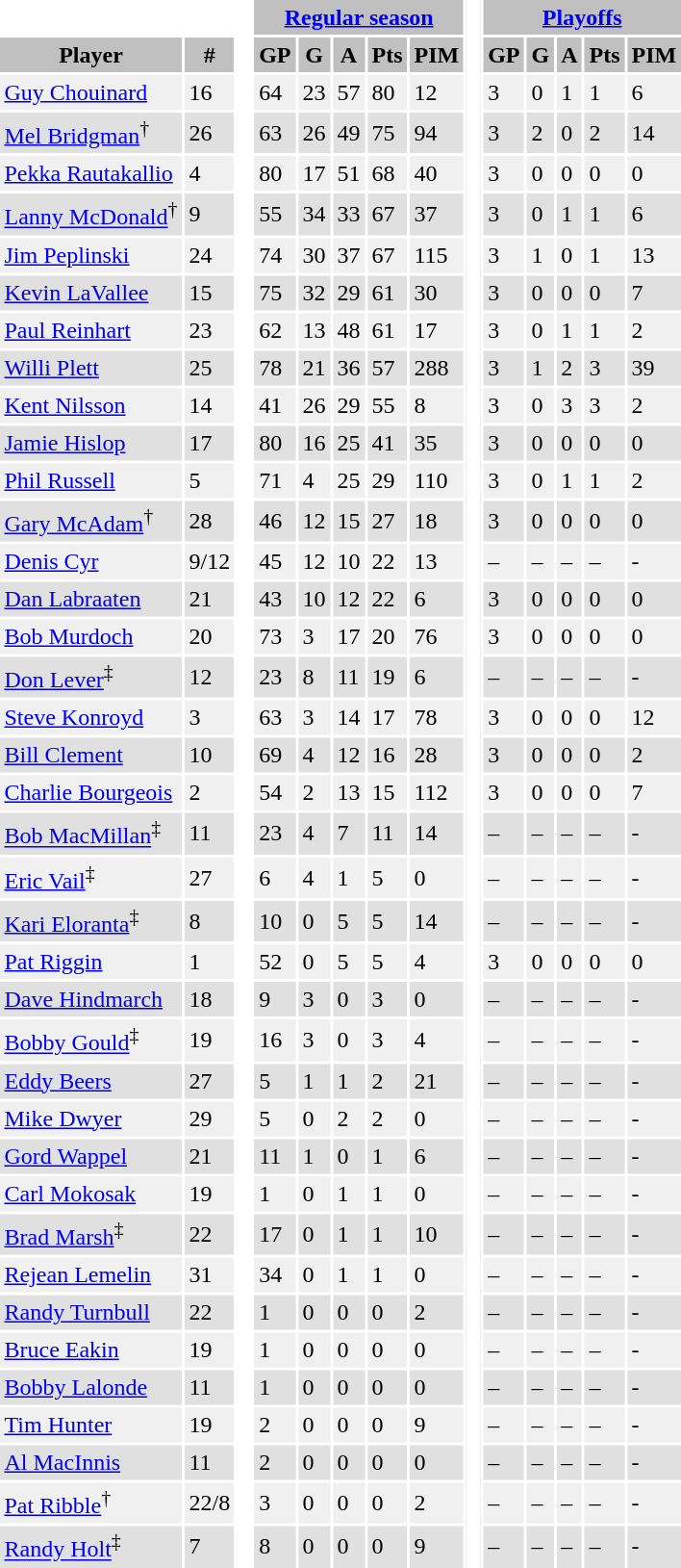<table BORDER="0" CELLPADDING="3" CELLSPACING="2" ID="Table1">
<tr ALIGN="center" bgcolor="#c0c0c0">
<th ALIGN="center" colspan="2" bgcolor="#ffffff"> </th>
<th ALIGN="center" rowspan="99" bgcolor="#ffffff"> </th>
<th ALIGN="center" colspan="5"><a href='#'>Regular season</a></th>
<th ALIGN="center" rowspan="99" bgcolor="#ffffff"> </th>
<th ALIGN="center" colspan="5"><a href='#'>Playoffs</a></th>
</tr>
<tr ALIGN="center" bgcolor="#c0c0c0">
<th ALIGN="center">Player</th>
<th ALIGN="center">#</th>
<th ALIGN="center">GP</th>
<th ALIGN="center">G</th>
<th ALIGN="center">A</th>
<th ALIGN="center">Pts</th>
<th ALIGN="center">PIM</th>
<th ALIGN="center">GP</th>
<th ALIGN="center">G</th>
<th ALIGN="center">A</th>
<th ALIGN="center">Pts</th>
<th ALIGN="center">PIM</th>
</tr>
<tr bgcolor="#f0f0f0">
<td><a href='#'>Guy Chouinard</a></td>
<td>16</td>
<td>64</td>
<td>23</td>
<td>57</td>
<td>80</td>
<td>12</td>
<td>3</td>
<td>0</td>
<td>1</td>
<td>1</td>
<td>6</td>
</tr>
<tr bgcolor="#e0e0e0">
<td><a href='#'>Mel Bridgman</a><sup>†</sup></td>
<td>26</td>
<td>63</td>
<td>26</td>
<td>49</td>
<td>75</td>
<td>94</td>
<td>3</td>
<td>2</td>
<td>0</td>
<td>2</td>
<td>14</td>
</tr>
<tr bgcolor="#f0f0f0">
<td><a href='#'>Pekka Rautakallio</a></td>
<td>4</td>
<td>80</td>
<td>17</td>
<td>51</td>
<td>68</td>
<td>40</td>
<td>3</td>
<td>0</td>
<td>0</td>
<td>0</td>
<td>0</td>
</tr>
<tr bgcolor="#e0e0e0">
<td><a href='#'>Lanny McDonald</a><sup>†</sup></td>
<td>9</td>
<td>55</td>
<td>34</td>
<td>33</td>
<td>67</td>
<td>37</td>
<td>3</td>
<td>0</td>
<td>1</td>
<td>1</td>
<td>6</td>
</tr>
<tr bgcolor="#f0f0f0">
<td><a href='#'>Jim Peplinski</a></td>
<td>24</td>
<td>74</td>
<td>30</td>
<td>37</td>
<td>67</td>
<td>115</td>
<td>3</td>
<td>1</td>
<td>0</td>
<td>1</td>
<td>13</td>
</tr>
<tr bgcolor="#e0e0e0">
<td><a href='#'>Kevin LaVallee</a></td>
<td>15</td>
<td>75</td>
<td>32</td>
<td>29</td>
<td>61</td>
<td>30</td>
<td>3</td>
<td>0</td>
<td>0</td>
<td>0</td>
<td>7</td>
</tr>
<tr bgcolor="#f0f0f0">
<td><a href='#'>Paul Reinhart</a></td>
<td>23</td>
<td>62</td>
<td>13</td>
<td>48</td>
<td>61</td>
<td>17</td>
<td>3</td>
<td>0</td>
<td>1</td>
<td>1</td>
<td>2</td>
</tr>
<tr bgcolor="#e0e0e0">
<td><a href='#'>Willi Plett</a></td>
<td>25</td>
<td>78</td>
<td>21</td>
<td>36</td>
<td>57</td>
<td>288</td>
<td>3</td>
<td>1</td>
<td>2</td>
<td>3</td>
<td>39</td>
</tr>
<tr bgcolor="#f0f0f0">
<td><a href='#'>Kent Nilsson</a></td>
<td>14</td>
<td>41</td>
<td>26</td>
<td>29</td>
<td>55</td>
<td>8</td>
<td>3</td>
<td>0</td>
<td>3</td>
<td>3</td>
<td>2</td>
</tr>
<tr bgcolor="#e0e0e0">
<td><a href='#'>Jamie Hislop</a></td>
<td>17</td>
<td>80</td>
<td>16</td>
<td>25</td>
<td>41</td>
<td>35</td>
<td>3</td>
<td>0</td>
<td>0</td>
<td>0</td>
<td>0</td>
</tr>
<tr bgcolor="#f0f0f0">
<td><a href='#'>Phil Russell</a></td>
<td>5</td>
<td>71</td>
<td>4</td>
<td>25</td>
<td>29</td>
<td>110</td>
<td>3</td>
<td>0</td>
<td>1</td>
<td>1</td>
<td>2</td>
</tr>
<tr bgcolor="#e0e0e0">
<td><a href='#'>Gary McAdam</a><sup>†</sup></td>
<td>28</td>
<td>46</td>
<td>12</td>
<td>15</td>
<td>27</td>
<td>18</td>
<td>3</td>
<td>0</td>
<td>0</td>
<td>0</td>
<td>0</td>
</tr>
<tr bgcolor="#f0f0f0">
<td><a href='#'>Denis Cyr</a></td>
<td>9/12</td>
<td>45</td>
<td>12</td>
<td>10</td>
<td>22</td>
<td>13</td>
<td>–</td>
<td>–</td>
<td>–</td>
<td>–</td>
<td>-</td>
</tr>
<tr bgcolor="#e0e0e0">
<td><a href='#'>Dan Labraaten</a></td>
<td>21</td>
<td>43</td>
<td>10</td>
<td>12</td>
<td>22</td>
<td>6</td>
<td>3</td>
<td>0</td>
<td>0</td>
<td>0</td>
<td>0</td>
</tr>
<tr bgcolor="#f0f0f0">
<td><a href='#'>Bob Murdoch</a></td>
<td>20</td>
<td>73</td>
<td>3</td>
<td>17</td>
<td>20</td>
<td>76</td>
<td>3</td>
<td>0</td>
<td>0</td>
<td>0</td>
<td>0</td>
</tr>
<tr bgcolor="#e0e0e0">
<td><a href='#'>Don Lever</a><sup>‡</sup></td>
<td>12</td>
<td>23</td>
<td>8</td>
<td>11</td>
<td>19</td>
<td>6</td>
<td>–</td>
<td>–</td>
<td>–</td>
<td>–</td>
<td>-</td>
</tr>
<tr bgcolor="#f0f0f0">
<td><a href='#'>Steve Konroyd</a></td>
<td>3</td>
<td>63</td>
<td>3</td>
<td>14</td>
<td>17</td>
<td>78</td>
<td>3</td>
<td>0</td>
<td>0</td>
<td>0</td>
<td>12</td>
</tr>
<tr bgcolor="#e0e0e0">
<td><a href='#'>Bill Clement</a></td>
<td>10</td>
<td>69</td>
<td>4</td>
<td>12</td>
<td>16</td>
<td>28</td>
<td>3</td>
<td>0</td>
<td>0</td>
<td>0</td>
<td>2</td>
</tr>
<tr bgcolor="#f0f0f0">
<td><a href='#'>Charlie Bourgeois</a></td>
<td>2</td>
<td>54</td>
<td>2</td>
<td>13</td>
<td>15</td>
<td>112</td>
<td>3</td>
<td>0</td>
<td>0</td>
<td>0</td>
<td>7</td>
</tr>
<tr bgcolor="#e0e0e0">
<td><a href='#'>Bob MacMillan</a><sup>‡</sup></td>
<td>11</td>
<td>23</td>
<td>4</td>
<td>7</td>
<td>11</td>
<td>14</td>
<td>–</td>
<td>–</td>
<td>–</td>
<td>–</td>
<td>-</td>
</tr>
<tr bgcolor="#f0f0f0">
<td><a href='#'>Eric Vail</a><sup>‡</sup></td>
<td>27</td>
<td>6</td>
<td>4</td>
<td>1</td>
<td>5</td>
<td>0</td>
<td>–</td>
<td>–</td>
<td>–</td>
<td>–</td>
<td>-</td>
</tr>
<tr bgcolor="#e0e0e0">
<td><a href='#'>Kari Eloranta</a><sup>‡</sup></td>
<td>8</td>
<td>10</td>
<td>0</td>
<td>5</td>
<td>5</td>
<td>14</td>
<td>–</td>
<td>–</td>
<td>–</td>
<td>–</td>
<td>-</td>
</tr>
<tr bgcolor="#f0f0f0">
<td><a href='#'>Pat Riggin</a></td>
<td>1</td>
<td>52</td>
<td>0</td>
<td>5</td>
<td>5</td>
<td>4</td>
<td>3</td>
<td>0</td>
<td>0</td>
<td>0</td>
<td>0</td>
</tr>
<tr bgcolor="#e0e0e0">
<td><a href='#'>Dave Hindmarch</a></td>
<td>18</td>
<td>9</td>
<td>3</td>
<td>0</td>
<td>3</td>
<td>0</td>
<td>–</td>
<td>–</td>
<td>–</td>
<td>–</td>
<td>-</td>
</tr>
<tr bgcolor="#f0f0f0">
<td><a href='#'>Bobby Gould</a><sup>‡</sup></td>
<td>19</td>
<td>16</td>
<td>3</td>
<td>0</td>
<td>3</td>
<td>4</td>
<td>–</td>
<td>–</td>
<td>–</td>
<td>–</td>
<td>-</td>
</tr>
<tr bgcolor="#e0e0e0">
<td><a href='#'>Eddy Beers</a></td>
<td>27</td>
<td>5</td>
<td>1</td>
<td>1</td>
<td>2</td>
<td>21</td>
<td>–</td>
<td>–</td>
<td>–</td>
<td>–</td>
<td>-</td>
</tr>
<tr bgcolor="#f0f0f0">
<td><a href='#'>Mike Dwyer</a></td>
<td>29</td>
<td>5</td>
<td>0</td>
<td>2</td>
<td>2</td>
<td>0</td>
<td>–</td>
<td>–</td>
<td>–</td>
<td>–</td>
<td>-</td>
</tr>
<tr bgcolor="#e0e0e0">
<td><a href='#'>Gord Wappel</a></td>
<td>21</td>
<td>11</td>
<td>1</td>
<td>0</td>
<td>1</td>
<td>6</td>
<td>–</td>
<td>–</td>
<td>–</td>
<td>–</td>
<td>-</td>
</tr>
<tr bgcolor="#f0f0f0">
<td><a href='#'>Carl Mokosak</a></td>
<td>19</td>
<td>1</td>
<td>0</td>
<td>1</td>
<td>1</td>
<td>0</td>
<td>–</td>
<td>–</td>
<td>–</td>
<td>–</td>
<td>-</td>
</tr>
<tr bgcolor="#e0e0e0">
<td><a href='#'>Brad Marsh</a><sup>‡</sup></td>
<td>22</td>
<td>17</td>
<td>0</td>
<td>1</td>
<td>1</td>
<td>10</td>
<td>–</td>
<td>–</td>
<td>–</td>
<td>–</td>
<td>-</td>
</tr>
<tr bgcolor="#f0f0f0">
<td><a href='#'>Rejean Lemelin</a></td>
<td>31</td>
<td>34</td>
<td>0</td>
<td>1</td>
<td>1</td>
<td>0</td>
<td>–</td>
<td>–</td>
<td>–</td>
<td>–</td>
<td>-</td>
</tr>
<tr bgcolor="#e0e0e0">
<td><a href='#'>Randy Turnbull</a></td>
<td>22</td>
<td>1</td>
<td>0</td>
<td>0</td>
<td>0</td>
<td>2</td>
<td>–</td>
<td>–</td>
<td>–</td>
<td>–</td>
<td>-</td>
</tr>
<tr bgcolor="#f0f0f0">
<td><a href='#'>Bruce Eakin</a></td>
<td>19</td>
<td>1</td>
<td>0</td>
<td>0</td>
<td>0</td>
<td>0</td>
<td>–</td>
<td>–</td>
<td>–</td>
<td>–</td>
<td>-</td>
</tr>
<tr bgcolor="#e0e0e0">
<td><a href='#'>Bobby Lalonde</a></td>
<td>11</td>
<td>1</td>
<td>0</td>
<td>0</td>
<td>0</td>
<td>0</td>
<td>–</td>
<td>–</td>
<td>–</td>
<td>–</td>
<td>-</td>
</tr>
<tr bgcolor="#f0f0f0">
<td><a href='#'>Tim Hunter</a></td>
<td>19</td>
<td>2</td>
<td>0</td>
<td>0</td>
<td>0</td>
<td>9</td>
<td>–</td>
<td>–</td>
<td>–</td>
<td>–</td>
<td>-</td>
</tr>
<tr bgcolor="#e0e0e0">
<td><a href='#'>Al MacInnis</a></td>
<td>11</td>
<td>2</td>
<td>0</td>
<td>0</td>
<td>0</td>
<td>0</td>
<td>–</td>
<td>–</td>
<td>–</td>
<td>–</td>
<td>-</td>
</tr>
<tr bgcolor="#f0f0f0">
<td><a href='#'>Pat Ribble</a><sup>†</sup></td>
<td>22/8</td>
<td>3</td>
<td>0</td>
<td>0</td>
<td>0</td>
<td>2</td>
<td>–</td>
<td>–</td>
<td>–</td>
<td>–</td>
<td>-</td>
</tr>
<tr bgcolor="#e0e0e0">
<td><a href='#'>Randy Holt</a><sup>‡</sup></td>
<td>7</td>
<td>8</td>
<td>0</td>
<td>0</td>
<td>0</td>
<td>9</td>
<td>–</td>
<td>–</td>
<td>–</td>
<td>–</td>
<td>-</td>
</tr>
</table>
